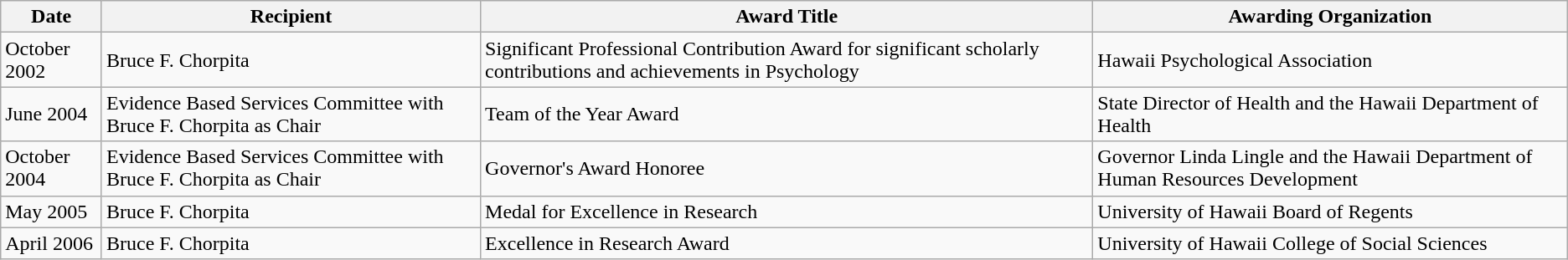<table class="wikitable">
<tr>
<th>Date</th>
<th>Recipient</th>
<th>Award Title</th>
<th>Awarding Organization</th>
</tr>
<tr>
<td>October 2002</td>
<td>Bruce F. Chorpita</td>
<td>Significant Professional Contribution Award for significant scholarly contributions and achievements in Psychology</td>
<td>Hawaii Psychological Association</td>
</tr>
<tr>
<td>June 2004</td>
<td>Evidence Based Services Committee with Bruce F. Chorpita as Chair</td>
<td>Team of the Year Award</td>
<td>State Director of Health and the Hawaii Department of Health</td>
</tr>
<tr>
<td>October 2004</td>
<td>Evidence Based Services Committee with Bruce F. Chorpita as Chair</td>
<td>Governor's Award Honoree</td>
<td>Governor Linda Lingle and the Hawaii Department of Human Resources Development</td>
</tr>
<tr>
<td>May 2005</td>
<td>Bruce F. Chorpita</td>
<td>Medal for Excellence in Research</td>
<td>University of Hawaii Board of Regents</td>
</tr>
<tr>
<td>April 2006</td>
<td>Bruce F. Chorpita</td>
<td>Excellence in Research Award</td>
<td>University of Hawaii College of Social Sciences</td>
</tr>
</table>
